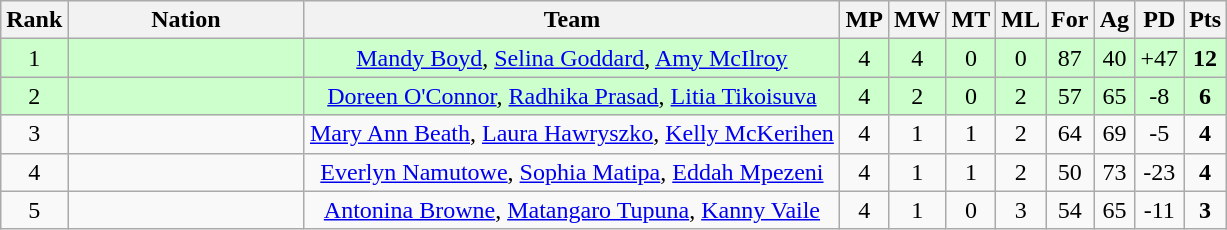<table class=wikitable style="text-align:center">
<tr>
<th width=20>Rank</th>
<th width=150>Nation</th>
<th width=350>Team</th>
<th width=20>MP</th>
<th width=20>MW</th>
<th width=20>MT</th>
<th width=20>ML</th>
<th width=20>For</th>
<th width=20>Ag</th>
<th width=20>PD</th>
<th width=20>Pts</th>
</tr>
<tr bgcolor="#ccffcc">
<td>1</td>
<td align=left><strong></strong></td>
<td><a href='#'>Mandy Boyd</a>, <a href='#'>Selina Goddard</a>, <a href='#'>Amy McIlroy</a></td>
<td>4</td>
<td>4</td>
<td>0</td>
<td>0</td>
<td>87</td>
<td>40</td>
<td>+47</td>
<td><strong>12</strong></td>
</tr>
<tr bgcolor="#ccffcc">
<td>2</td>
<td align=left><strong></strong></td>
<td><a href='#'>Doreen O'Connor</a>, <a href='#'>Radhika Prasad</a>, <a href='#'>Litia Tikoisuva</a></td>
<td>4</td>
<td>2</td>
<td>0</td>
<td>2</td>
<td>57</td>
<td>65</td>
<td>-8</td>
<td><strong>6</strong></td>
</tr>
<tr>
<td>3</td>
<td align=left></td>
<td><a href='#'>Mary Ann Beath</a>, <a href='#'>Laura Hawryszko</a>, <a href='#'>Kelly McKerihen</a></td>
<td>4</td>
<td>1</td>
<td>1</td>
<td>2</td>
<td>64</td>
<td>69</td>
<td>-5</td>
<td><strong>4</strong></td>
</tr>
<tr>
<td>4</td>
<td align=left></td>
<td><a href='#'>Everlyn Namutowe</a>, <a href='#'>Sophia Matipa</a>, <a href='#'>Eddah Mpezeni</a></td>
<td>4</td>
<td>1</td>
<td>1</td>
<td>2</td>
<td>50</td>
<td>73</td>
<td>-23</td>
<td><strong>4</strong></td>
</tr>
<tr>
<td>5</td>
<td align=left></td>
<td><a href='#'>Antonina Browne</a>, <a href='#'>Matangaro Tupuna</a>, <a href='#'>Kanny Vaile</a></td>
<td>4</td>
<td>1</td>
<td>0</td>
<td>3</td>
<td>54</td>
<td>65</td>
<td>-11</td>
<td><strong>3</strong></td>
</tr>
</table>
